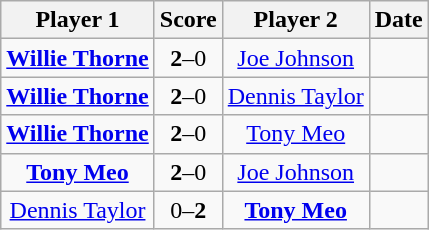<table class="wikitable" style="text-align: center">
<tr>
<th>Player 1</th>
<th>Score</th>
<th>Player 2</th>
<th>Date</th>
</tr>
<tr>
<td> <strong><a href='#'>Willie Thorne</a></strong></td>
<td><strong>2</strong>–0</td>
<td> <a href='#'>Joe Johnson</a></td>
<td></td>
</tr>
<tr>
<td> <strong><a href='#'>Willie Thorne</a></strong></td>
<td><strong>2</strong>–0</td>
<td> <a href='#'>Dennis Taylor</a></td>
<td></td>
</tr>
<tr>
<td> <strong><a href='#'>Willie Thorne</a></strong></td>
<td><strong>2</strong>–0</td>
<td> <a href='#'>Tony Meo</a></td>
<td></td>
</tr>
<tr>
<td> <strong><a href='#'>Tony Meo</a></strong></td>
<td><strong>2</strong>–0</td>
<td> <a href='#'>Joe Johnson</a></td>
<td></td>
</tr>
<tr>
<td> <a href='#'>Dennis Taylor</a></td>
<td>0–<strong>2</strong></td>
<td> <strong><a href='#'>Tony Meo</a></strong></td>
<td></td>
</tr>
</table>
